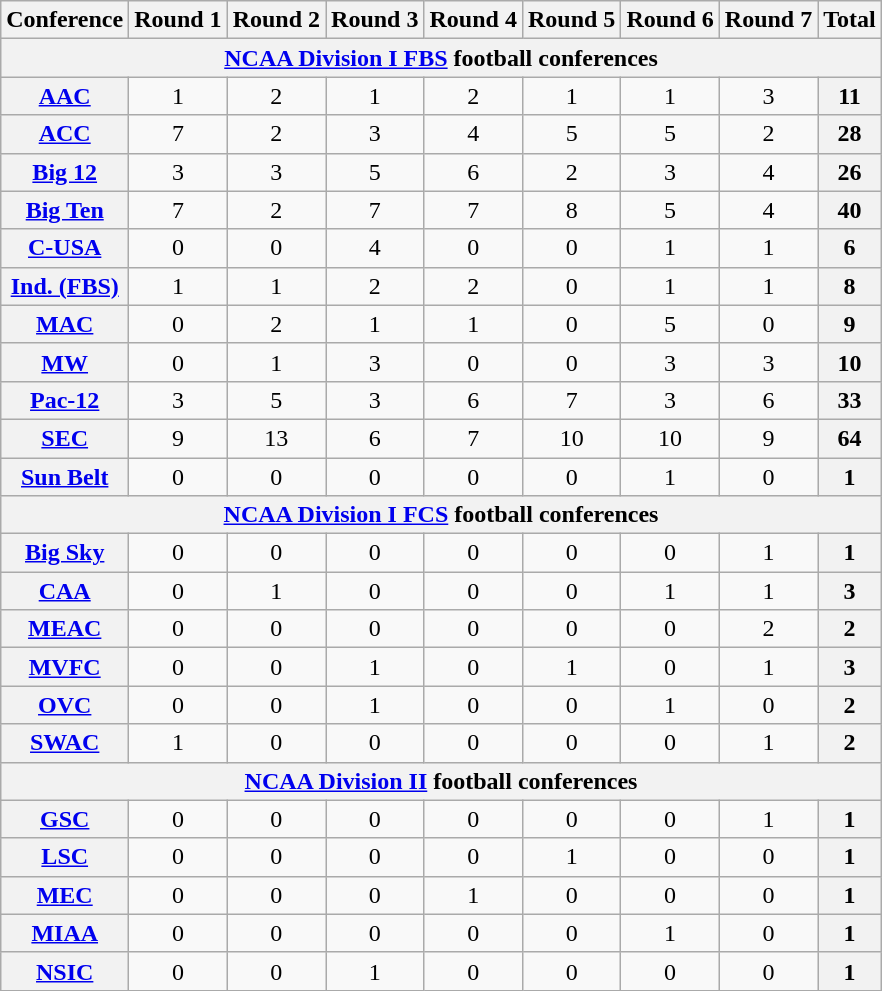<table class="wikitable sortable" style="text-align:center">
<tr>
<th>Conference</th>
<th>Round 1</th>
<th>Round 2</th>
<th>Round 3</th>
<th>Round 4</th>
<th>Round 5</th>
<th>Round 6</th>
<th>Round 7</th>
<th>Total</th>
</tr>
<tr>
<th colspan=9><a href='#'>NCAA Division I FBS</a> football conferences</th>
</tr>
<tr>
<th><a href='#'>AAC</a></th>
<td>1</td>
<td>2</td>
<td>1</td>
<td>2</td>
<td>1</td>
<td>1</td>
<td>3</td>
<td style="background:#f2f2f2;text-align:center"><strong>11</strong></td>
</tr>
<tr>
<th><a href='#'>ACC</a></th>
<td>7</td>
<td>2</td>
<td>3</td>
<td>4</td>
<td>5</td>
<td>5</td>
<td>2</td>
<td style="background:#f2f2f2;text-align:center"><strong>28</strong></td>
</tr>
<tr>
<th><a href='#'>Big 12</a></th>
<td>3</td>
<td>3</td>
<td>5</td>
<td>6</td>
<td>2</td>
<td>3</td>
<td>4</td>
<td style="background:#f2f2f2;text-align:center"><strong>26</strong></td>
</tr>
<tr>
<th><a href='#'>Big Ten</a></th>
<td>7</td>
<td>2</td>
<td>7</td>
<td>7</td>
<td>8</td>
<td>5</td>
<td>4</td>
<td style="background:#f2f2f2;text-align:center"><strong>40</strong></td>
</tr>
<tr>
<th><a href='#'>C-USA</a></th>
<td>0</td>
<td>0</td>
<td>4</td>
<td>0</td>
<td>0</td>
<td>1</td>
<td>1</td>
<td style="background:#f2f2f2;text-align:center"><strong>6</strong></td>
</tr>
<tr>
<th><a href='#'>Ind. (FBS)</a></th>
<td>1</td>
<td>1</td>
<td>2</td>
<td>2</td>
<td>0</td>
<td>1</td>
<td>1</td>
<td style="background:#f2f2f2;text-align:center"><strong>8</strong></td>
</tr>
<tr>
<th><a href='#'>MAC</a></th>
<td>0</td>
<td>2</td>
<td>1</td>
<td>1</td>
<td>0</td>
<td>5</td>
<td>0</td>
<td style="background:#f2f2f2;text-align:center"><strong>9</strong></td>
</tr>
<tr>
<th><a href='#'>MW</a></th>
<td>0</td>
<td>1</td>
<td>3</td>
<td>0</td>
<td>0</td>
<td>3</td>
<td>3</td>
<td style="background:#f2f2f2;text-align:center"><strong>10</strong></td>
</tr>
<tr>
<th><a href='#'>Pac-12</a></th>
<td>3</td>
<td>5</td>
<td>3</td>
<td>6</td>
<td>7</td>
<td>3</td>
<td>6</td>
<td style="background:#f2f2f2;text-align:center"><strong>33</strong></td>
</tr>
<tr>
<th><a href='#'>SEC</a></th>
<td>9</td>
<td>13</td>
<td>6</td>
<td>7</td>
<td>10</td>
<td>10</td>
<td>9</td>
<td style="background:#f2f2f2;text-align:center"><strong>64</strong></td>
</tr>
<tr>
<th><a href='#'>Sun Belt</a></th>
<td>0</td>
<td>0</td>
<td>0</td>
<td>0</td>
<td>0</td>
<td>1</td>
<td>0</td>
<td style="background:#f2f2f2;text-align:center"><strong>1</strong></td>
</tr>
<tr>
<th colspan=9><a href='#'>NCAA Division I FCS</a> football conferences</th>
</tr>
<tr>
<th><a href='#'>Big Sky</a></th>
<td>0</td>
<td>0</td>
<td>0</td>
<td>0</td>
<td>0</td>
<td>0</td>
<td>1</td>
<td style="background:#f2f2f2;text-align:center"><strong>1</strong></td>
</tr>
<tr>
<th><a href='#'>CAA</a></th>
<td>0</td>
<td>1</td>
<td>0</td>
<td>0</td>
<td>0</td>
<td>1</td>
<td>1</td>
<td style="background:#f2f2f2;text-align:center"><strong>3</strong></td>
</tr>
<tr>
<th><a href='#'>MEAC</a></th>
<td>0</td>
<td>0</td>
<td>0</td>
<td>0</td>
<td>0</td>
<td>0</td>
<td>2</td>
<td style="background:#f2f2f2;text-align:center"><strong>2</strong></td>
</tr>
<tr>
<th><a href='#'>MVFC</a></th>
<td>0</td>
<td>0</td>
<td>1</td>
<td>0</td>
<td>1</td>
<td>0</td>
<td>1</td>
<td style="background:#f2f2f2;text-align:center"><strong>3</strong></td>
</tr>
<tr>
<th><a href='#'>OVC</a></th>
<td>0</td>
<td>0</td>
<td>1</td>
<td>0</td>
<td>0</td>
<td>1</td>
<td>0</td>
<td style="background:#f2f2f2;text-align:center"><strong>2</strong></td>
</tr>
<tr>
<th><a href='#'>SWAC</a></th>
<td>1</td>
<td>0</td>
<td>0</td>
<td>0</td>
<td>0</td>
<td>0</td>
<td>1</td>
<td style="background:#f2f2f2;text-align:center"><strong>2</strong></td>
</tr>
<tr>
<th colspan=9><a href='#'>NCAA Division II</a> football conferences</th>
</tr>
<tr>
<th><a href='#'>GSC</a></th>
<td>0</td>
<td>0</td>
<td>0</td>
<td>0</td>
<td>0</td>
<td>0</td>
<td>1</td>
<td style="background:#f2f2f2;text-align:center"><strong>1</strong></td>
</tr>
<tr>
<th><a href='#'>LSC</a></th>
<td>0</td>
<td>0</td>
<td>0</td>
<td>0</td>
<td>1</td>
<td>0</td>
<td>0</td>
<td style="background:#f2f2f2;text-align:center"><strong>1</strong></td>
</tr>
<tr>
<th><a href='#'>MEC</a></th>
<td>0</td>
<td>0</td>
<td>0</td>
<td>1</td>
<td>0</td>
<td>0</td>
<td>0</td>
<td style="background:#f2f2f2;text-align:center"><strong>1</strong></td>
</tr>
<tr>
<th><a href='#'>MIAA</a></th>
<td>0</td>
<td>0</td>
<td>0</td>
<td>0</td>
<td>0</td>
<td>1</td>
<td>0</td>
<td style="background:#f2f2f2;text-align:center"><strong>1</strong></td>
</tr>
<tr>
<th><a href='#'>NSIC</a></th>
<td>0</td>
<td>0</td>
<td>1</td>
<td>0</td>
<td>0</td>
<td>0</td>
<td>0</td>
<td style="background:#f2f2f2;text-align:center"><strong>1</strong></td>
</tr>
</table>
